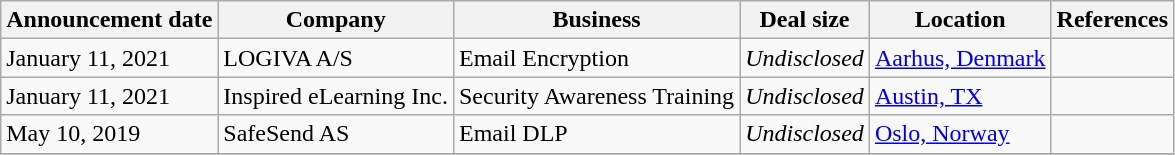<table class="wikitable">
<tr>
<th>Announcement date</th>
<th>Company</th>
<th>Business</th>
<th>Deal size</th>
<th>Location</th>
<th>References</th>
</tr>
<tr>
<td>January 11, 2021</td>
<td>LOGIVA A/S</td>
<td>Email Encryption</td>
<td><em>Undisclosed</em></td>
<td><a href='#'>Aarhus, Denmark</a></td>
<td></td>
</tr>
<tr>
<td>January 11, 2021</td>
<td>Inspired eLearning Inc.</td>
<td>Security Awareness Training</td>
<td><em>Undisclosed</em></td>
<td><a href='#'>Austin, TX</a></td>
<td></td>
</tr>
<tr>
<td>May 10, 2019</td>
<td>SafeSend AS</td>
<td>Email DLP</td>
<td><em>Undisclosed</em></td>
<td><a href='#'>Oslo, Norway</a></td>
<td></td>
</tr>
<tr>
</tr>
</table>
